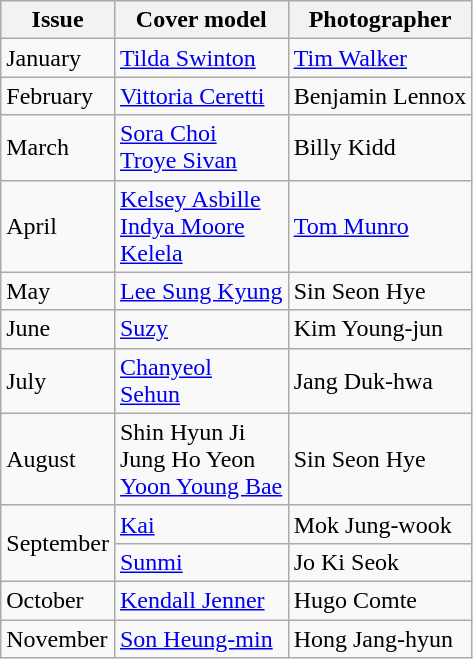<table class="sortable wikitable">
<tr>
<th>Issue</th>
<th>Cover model</th>
<th>Photographer</th>
</tr>
<tr>
<td>January</td>
<td><a href='#'>Tilda Swinton</a></td>
<td><a href='#'>Tim Walker</a></td>
</tr>
<tr>
<td>February</td>
<td><a href='#'>Vittoria Ceretti</a></td>
<td>Benjamin Lennox</td>
</tr>
<tr>
<td>March</td>
<td><a href='#'>Sora Choi</a><br><a href='#'>Troye Sivan</a></td>
<td>Billy Kidd</td>
</tr>
<tr>
<td>April</td>
<td><a href='#'>Kelsey Asbille</a><br><a href='#'>Indya Moore</a><br><a href='#'>Kelela</a></td>
<td><a href='#'>Tom Munro</a></td>
</tr>
<tr>
<td>May</td>
<td><a href='#'>Lee Sung Kyung</a></td>
<td>Sin Seon Hye</td>
</tr>
<tr>
<td>June</td>
<td><a href='#'>Suzy</a></td>
<td>Kim Young-jun</td>
</tr>
<tr>
<td>July</td>
<td><a href='#'>Chanyeol</a><br><a href='#'>Sehun</a></td>
<td>Jang Duk-hwa</td>
</tr>
<tr>
<td>August</td>
<td>Shin Hyun Ji<br>Jung Ho Yeon<br><a href='#'>Yoon Young Bae</a></td>
<td>Sin Seon Hye</td>
</tr>
<tr>
<td rowspan=2>September</td>
<td><a href='#'>Kai</a></td>
<td>Mok Jung-wook</td>
</tr>
<tr>
<td><a href='#'>Sunmi</a></td>
<td>Jo Ki Seok</td>
</tr>
<tr>
<td>October</td>
<td><a href='#'>Kendall Jenner</a></td>
<td>Hugo Comte</td>
</tr>
<tr>
<td>November</td>
<td><a href='#'>Son Heung-min</a></td>
<td>Hong Jang-hyun</td>
</tr>
</table>
